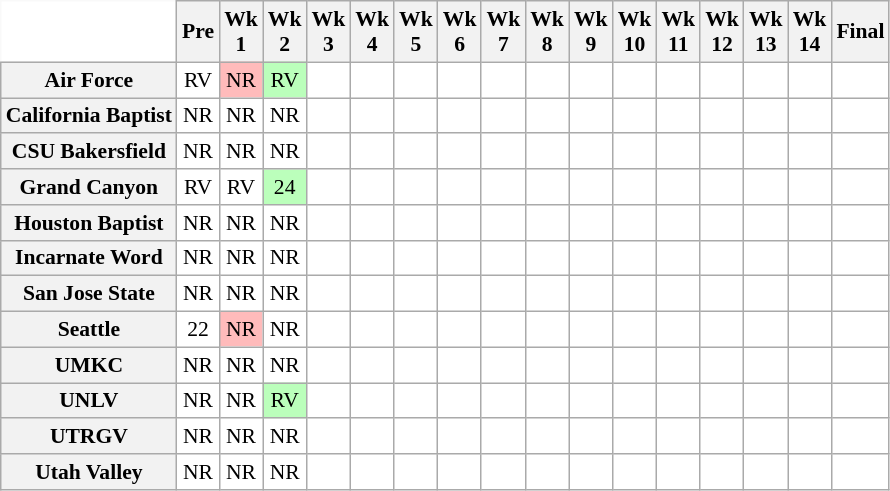<table class="wikitable" style="white-space:nowrap;font-size:90%;">
<tr>
<th style="background:white; border-top-style:hidden; border-left-style:hidden;"> </th>
<th>Pre</th>
<th>Wk<br>1</th>
<th>Wk<br>2</th>
<th>Wk<br>3</th>
<th>Wk<br>4</th>
<th>Wk<br>5</th>
<th>Wk<br>6</th>
<th>Wk<br>7</th>
<th>Wk<br>8</th>
<th>Wk<br>9</th>
<th>Wk<br>10</th>
<th>Wk<br>11</th>
<th>Wk<br>12</th>
<th>Wk<br>13</th>
<th>Wk<br>14</th>
<th>Final</th>
</tr>
<tr style="text-align:center;">
<th style=>Air Force</th>
<td style="background:#FFF;">RV</td>
<td style="background:#ffbbbb;">NR</td>
<td style="background:#bbffbb;">RV</td>
<td style="background:#FFF;"></td>
<td style="background:#FFF;"></td>
<td style="background:#FFF;"></td>
<td style="background:#FFF;"></td>
<td style="background:#FFF;"></td>
<td style="background:#FFF;"></td>
<td style="background:#FFF;"></td>
<td style="background:#FFF;"></td>
<td style="background:#FFF;"></td>
<td style="background:#FFF;"></td>
<td style="background:#FFF;"></td>
<td style="background:#FFF;"></td>
<td style="background:#FFF;"></td>
</tr>
<tr style="text-align:center;">
<th style=>California Baptist</th>
<td style="background:#FFF;">NR</td>
<td style="background:#FFF;">NR</td>
<td style="background:#FFF;">NR</td>
<td style="background:#FFF;"></td>
<td style="background:#FFF;"></td>
<td style="background:#FFF;"></td>
<td style="background:#FFF;"></td>
<td style="background:#FFF;"></td>
<td style="background:#FFF;"></td>
<td style="background:#FFF;"></td>
<td style="background:#FFF;"></td>
<td style="background:#FFF;"></td>
<td style="background:#FFF;"></td>
<td style="background:#FFF;"></td>
<td style="background:#FFF;"></td>
<td style="background:#FFF;"></td>
</tr>
<tr style="text-align:center;">
<th style=>CSU Bakersfield</th>
<td style="background:#FFF;">NR</td>
<td style="background:#FFF;">NR</td>
<td style="background:#FFF;">NR</td>
<td style="background:#FFF;"></td>
<td style="background:#FFF;"></td>
<td style="background:#FFF;"></td>
<td style="background:#FFF;"></td>
<td style="background:#FFF;"></td>
<td style="background:#FFF;"></td>
<td style="background:#FFF;"></td>
<td style="background:#FFF;"></td>
<td style="background:#FFF;"></td>
<td style="background:#FFF;"></td>
<td style="background:#FFF;"></td>
<td style="background:#FFF;"></td>
<td style="background:#FFF;"></td>
</tr>
<tr style="text-align:center;">
<th style=>Grand Canyon</th>
<td style="background:#FFF;">RV</td>
<td style="background:#FFF;">RV</td>
<td style="background:#bbffbb;">24</td>
<td style="background:#FFF;"></td>
<td style="background:#FFF;"></td>
<td style="background:#FFF;"></td>
<td style="background:#FFF;"></td>
<td style="background:#FFF;"></td>
<td style="background:#FFF;"></td>
<td style="background:#FFF;"></td>
<td style="background:#FFF;"></td>
<td style="background:#FFF;"></td>
<td style="background:#FFF;"></td>
<td style="background:#FFF;"></td>
<td style="background:#FFF;"></td>
<td style="background:#FFF;"></td>
</tr>
<tr style="text-align:center;">
<th style=>Houston Baptist</th>
<td style="background:#FFF;">NR</td>
<td style="background:#FFF;">NR</td>
<td style="background:#FFF;">NR</td>
<td style="background:#FFF;"></td>
<td style="background:#FFF;"></td>
<td style="background:#FFF;"></td>
<td style="background:#FFF;"></td>
<td style="background:#FFF;"></td>
<td style="background:#FFF;"></td>
<td style="background:#FFF;"></td>
<td style="background:#FFF;"></td>
<td style="background:#FFF;"></td>
<td style="background:#FFF;"></td>
<td style="background:#FFF;"></td>
<td style="background:#FFF;"></td>
<td style="background:#FFF;"></td>
</tr>
<tr style="text-align:center;">
<th style=>Incarnate Word</th>
<td style="background:#FFF;">NR</td>
<td style="background:#FFF;">NR</td>
<td style="background:#FFF;">NR</td>
<td style="background:#FFF;"></td>
<td style="background:#FFF;"></td>
<td style="background:#FFF;"></td>
<td style="background:#FFF;"></td>
<td style="background:#FFF;"></td>
<td style="background:#FFF;"></td>
<td style="background:#FFF;"></td>
<td style="background:#FFF;"></td>
<td style="background:#FFF;"></td>
<td style="background:#FFF;"></td>
<td style="background:#FFF;"></td>
<td style="background:#FFF;"></td>
<td style="background:#FFF;"></td>
</tr>
<tr style="text-align:center;">
<th style=>San Jose State</th>
<td style="background:#FFF;">NR</td>
<td style="background:#FFF;">NR</td>
<td style="background:#FFF;">NR</td>
<td style="background:#FFF;"></td>
<td style="background:#FFF;"></td>
<td style="background:#FFF;"></td>
<td style="background:#FFF;"></td>
<td style="background:#FFF;"></td>
<td style="background:#FFF;"></td>
<td style="background:#FFF;"></td>
<td style="background:#FFF;"></td>
<td style="background:#FFF;"></td>
<td style="background:#FFF;"></td>
<td style="background:#FFF;"></td>
<td style="background:#FFF;"></td>
<td style="background:#FFF;"></td>
</tr>
<tr style="text-align:center;">
<th style=>Seattle</th>
<td style="background:#FFF;">22</td>
<td style="background:#ffbbbb;">NR</td>
<td style="background:#FFF;">NR</td>
<td style="background:#FFF;"></td>
<td style="background:#FFF;"></td>
<td style="background:#FFF;"></td>
<td style="background:#FFF;"></td>
<td style="background:#FFF;"></td>
<td style="background:#FFF;"></td>
<td style="background:#FFF;"></td>
<td style="background:#FFF;"></td>
<td style="background:#FFF;"></td>
<td style="background:#FFF;"></td>
<td style="background:#FFF;"></td>
<td style="background:#FFF;"></td>
<td style="background:#FFF;"></td>
</tr>
<tr style="text-align:center;">
<th style=>UMKC</th>
<td style="background:#FFF;">NR</td>
<td style="background:#FFF;">NR</td>
<td style="background:#FFF;">NR</td>
<td style="background:#FFF;"></td>
<td style="background:#FFF;"></td>
<td style="background:#FFF;"></td>
<td style="background:#FFF;"></td>
<td style="background:#FFF;"></td>
<td style="background:#FFF;"></td>
<td style="background:#FFF;"></td>
<td style="background:#FFF;"></td>
<td style="background:#FFF;"></td>
<td style="background:#FFF;"></td>
<td style="background:#FFF;"></td>
<td style="background:#FFF;"></td>
<td style="background:#FFF;"></td>
</tr>
<tr style="text-align:center;">
<th style=>UNLV</th>
<td style="background:#FFF;">NR</td>
<td style="background:#FFF;">NR</td>
<td style="background:#bbffbb;">RV</td>
<td style="background:#FFF;"></td>
<td style="background:#FFF;"></td>
<td style="background:#FFF;"></td>
<td style="background:#FFF;"></td>
<td style="background:#FFF;"></td>
<td style="background:#FFF;"></td>
<td style="background:#FFF;"></td>
<td style="background:#FFF;"></td>
<td style="background:#FFF;"></td>
<td style="background:#FFF;"></td>
<td style="background:#FFF;"></td>
<td style="background:#FFF;"></td>
<td style="background:#FFF;"></td>
</tr>
<tr style="text-align:center;">
<th style=>UTRGV</th>
<td style="background:#FFF;">NR</td>
<td style="background:#FFF;">NR</td>
<td style="background:#FFF;">NR</td>
<td style="background:#FFF;"></td>
<td style="background:#FFF;"></td>
<td style="background:#FFF;"></td>
<td style="background:#FFF;"></td>
<td style="background:#FFF;"></td>
<td style="background:#FFF;"></td>
<td style="background:#FFF;"></td>
<td style="background:#FFF;"></td>
<td style="background:#FFF;"></td>
<td style="background:#FFF;"></td>
<td style="background:#FFF;"></td>
<td style="background:#FFF;"></td>
<td style="background:#FFF;"></td>
</tr>
<tr style="text-align:center;">
<th style=>Utah Valley</th>
<td style="background:#FFF;">NR</td>
<td style="background:#FFF;">NR</td>
<td style="background:#FFF;">NR</td>
<td style="background:#FFF;"></td>
<td style="background:#FFF;"></td>
<td style="background:#FFF;"></td>
<td style="background:#FFF;"></td>
<td style="background:#FFF;"></td>
<td style="background:#FFF;"></td>
<td style="background:#FFF;"></td>
<td style="background:#FFF;"></td>
<td style="background:#FFF;"></td>
<td style="background:#FFF;"></td>
<td style="background:#FFF;"></td>
<td style="background:#FFF;"></td>
<td style="background:#FFF;"></td>
</tr>
</table>
